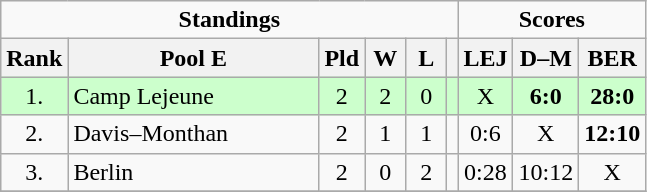<table class="wikitable">
<tr>
<td colspan=6 align=center><strong>Standings</strong></td>
<td colspan=4 align=center><strong>Scores</strong></td>
</tr>
<tr>
<th bgcolor="#efefef">Rank</th>
<th bgcolor="#efefef" width="160">Pool E</th>
<th bgcolor="#efefef" width="20">Pld</th>
<th bgcolor="#efefef" width="20">W</th>
<th bgcolor="#efefef" width="20">L</th>
<th bgcolor="#efefef"></th>
<th bgcolor="#efefef" width="20">LEJ</th>
<th bgcolor="#efefef" width="20">D–M</th>
<th bgcolor="#efefef" width="20">BER</th>
</tr>
<tr align=center bgcolor=#ccffcc>
<td>1.</td>
<td align=left>Camp Lejeune</td>
<td>2</td>
<td>2</td>
<td>0</td>
<td></td>
<td>X</td>
<td><strong>6:0</strong></td>
<td><strong>28:0</strong></td>
</tr>
<tr align=center>
<td>2.</td>
<td align=left>Davis–Monthan</td>
<td>2</td>
<td>1</td>
<td>1</td>
<td></td>
<td>0:6</td>
<td>X</td>
<td><strong>12:10</strong></td>
</tr>
<tr align=center>
<td>3.</td>
<td align=left>Berlin</td>
<td>2</td>
<td>0</td>
<td>2</td>
<td></td>
<td>0:28</td>
<td>10:12</td>
<td>X</td>
</tr>
<tr align=center>
</tr>
</table>
